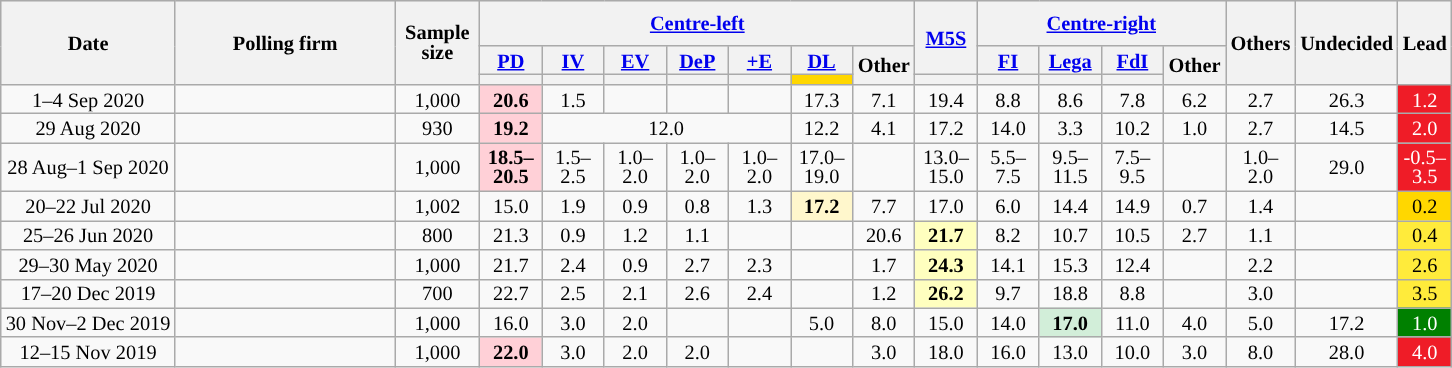<table class="wikitable collapsible collapsed" style="text-align:center;font-size:85%;line-height:13px">
<tr style="height:30px; background-color:#E9E9E9">
<th rowspan="3" style="width:110px;">Date</th>
<th rowspan="3" style="width:140px;">Polling firm</th>
<th rowspan="3" style="width:50px;">Sample size</th>
<th colspan="7" style="width:35px;"><a href='#'>Centre-left</a></th>
<th rowspan="2" style="width:35px;"><a href='#'>M5S</a></th>
<th colspan="4" style="width:35px;"><a href='#'>Centre-right</a></th>
<th rowspan="3" style="width:35px;">Others</th>
<th rowspan="3" style="width:35px;">Undecided</th>
<th rowspan="3" style="width:25px;">Lead</th>
</tr>
<tr>
<th style="width:35px;"><a href='#'>PD</a></th>
<th style="width:35px;"><a href='#'>IV</a></th>
<th style="width:35px;"><a href='#'>EV</a></th>
<th style="width:35px;"><a href='#'>DeP</a></th>
<th style="width:35px;"><a href='#'>+E</a></th>
<th style="width:35px;"><a href='#'>DL</a></th>
<th rowspan="2" style="width:35px;">Other</th>
<th style="width:35px;"><a href='#'>FI</a></th>
<th style="width:35px;"><a href='#'>Lega</a></th>
<th style="width:35px;"><a href='#'>FdI</a></th>
<th rowspan="2" style="width:35px;">Other</th>
</tr>
<tr>
<th style="background:"></th>
<th style="background:"></th>
<th style="background:"></th>
<th style="background:"></th>
<th style="background:"></th>
<th style="background:#FFD700;"></th>
<th style="background:"></th>
<th style="background:"></th>
<th style="background:"></th>
<th style="background:"></th>
</tr>
<tr>
<td>1–4 Sep 2020</td>
<td></td>
<td>1,000</td>
<td style="background:#FFD0D7"><strong>20.6</strong></td>
<td>1.5</td>
<td></td>
<td></td>
<td></td>
<td>17.3</td>
<td>7.1</td>
<td>19.4</td>
<td>8.8</td>
<td>8.6</td>
<td>7.8</td>
<td>6.2</td>
<td>2.7</td>
<td>26.3</td>
<td style="background:#EF1C27; color:white;">1.2</td>
</tr>
<tr>
<td>29 Aug 2020</td>
<td></td>
<td>930</td>
<td style="background:#FFD0D7"><strong>19.2</strong></td>
<td colspan="4">12.0</td>
<td>12.2</td>
<td>4.1</td>
<td>17.2</td>
<td>14.0</td>
<td>3.3</td>
<td>10.2</td>
<td>1.0</td>
<td>2.7</td>
<td>14.5</td>
<td style="background:#EF1C27; color:white;">2.0</td>
</tr>
<tr>
<td>28 Aug–1 Sep 2020</td>
<td></td>
<td>1,000</td>
<td style="background:#FFD0D7"><strong>18.5–20.5</strong></td>
<td>1.5–2.5</td>
<td>1.0–2.0</td>
<td>1.0–2.0</td>
<td>1.0–2.0</td>
<td>17.0–19.0</td>
<td></td>
<td>13.0–15.0</td>
<td>5.5–7.5</td>
<td>9.5–11.5</td>
<td>7.5–9.5</td>
<td></td>
<td>1.0–2.0</td>
<td>29.0</td>
<td style="background:#EF1C27; color:white;">-0.5–3.5</td>
</tr>
<tr>
<td>20–22 Jul 2020</td>
<td></td>
<td>1,002</td>
<td>15.0</td>
<td>1.9</td>
<td>0.9</td>
<td>0.8</td>
<td>1.3</td>
<td style="background:#FFF7CC;"><strong>17.2</strong></td>
<td>7.7</td>
<td>17.0</td>
<td>6.0</td>
<td>14.4</td>
<td>14.9</td>
<td>0.7</td>
<td>1.4</td>
<td></td>
<td style="background:#FFD700;">0.2</td>
</tr>
<tr>
<td>25–26 Jun 2020</td>
<td></td>
<td>800</td>
<td>21.3</td>
<td>0.9</td>
<td>1.2</td>
<td>1.1</td>
<td></td>
<td></td>
<td>20.6</td>
<td style="background:#FFFFBF;"><strong>21.7</strong></td>
<td>8.2</td>
<td>10.7</td>
<td>10.5</td>
<td>2.7</td>
<td>1.1</td>
<td></td>
<td style="background:#FFEB3B;">0.4</td>
</tr>
<tr>
<td>29–30 May 2020</td>
<td></td>
<td>1,000</td>
<td>21.7</td>
<td>2.4</td>
<td>0.9</td>
<td>2.7</td>
<td>2.3</td>
<td></td>
<td>1.7</td>
<td style="background:#FFFFBF;"><strong>24.3</strong></td>
<td>14.1</td>
<td>15.3</td>
<td>12.4</td>
<td></td>
<td>2.2</td>
<td></td>
<td style="background:#FFEB3B;">2.6</td>
</tr>
<tr>
<td>17–20 Dec 2019</td>
<td></td>
<td>700</td>
<td>22.7</td>
<td>2.5</td>
<td>2.1</td>
<td>2.6</td>
<td>2.4</td>
<td></td>
<td>1.2</td>
<td style="background:#FFFFBF;"><strong>26.2</strong></td>
<td>9.7</td>
<td>18.8</td>
<td>8.8</td>
<td></td>
<td>3.0</td>
<td></td>
<td style="background:#FFEB3B;">3.5</td>
</tr>
<tr>
<td>30 Nov–2 Dec 2019</td>
<td></td>
<td>1,000</td>
<td>16.0</td>
<td>3.0</td>
<td>2.0</td>
<td></td>
<td></td>
<td>5.0</td>
<td>8.0</td>
<td>15.0</td>
<td>14.0</td>
<td style="background:#D2EED9"><strong>17.0</strong></td>
<td>11.0</td>
<td>4.0</td>
<td>5.0</td>
<td>17.2</td>
<td style="background:#008000; color:white;">1.0</td>
</tr>
<tr>
<td>12–15 Nov 2019</td>
<td></td>
<td>1,000</td>
<td style="background:#FFD0D7"><strong>22.0</strong></td>
<td>3.0</td>
<td>2.0</td>
<td>2.0</td>
<td></td>
<td></td>
<td>3.0</td>
<td>18.0</td>
<td>16.0</td>
<td>13.0</td>
<td>10.0</td>
<td>3.0</td>
<td>8.0</td>
<td>28.0</td>
<td style="background:#EF1C27; color:white;">4.0</td>
</tr>
</table>
